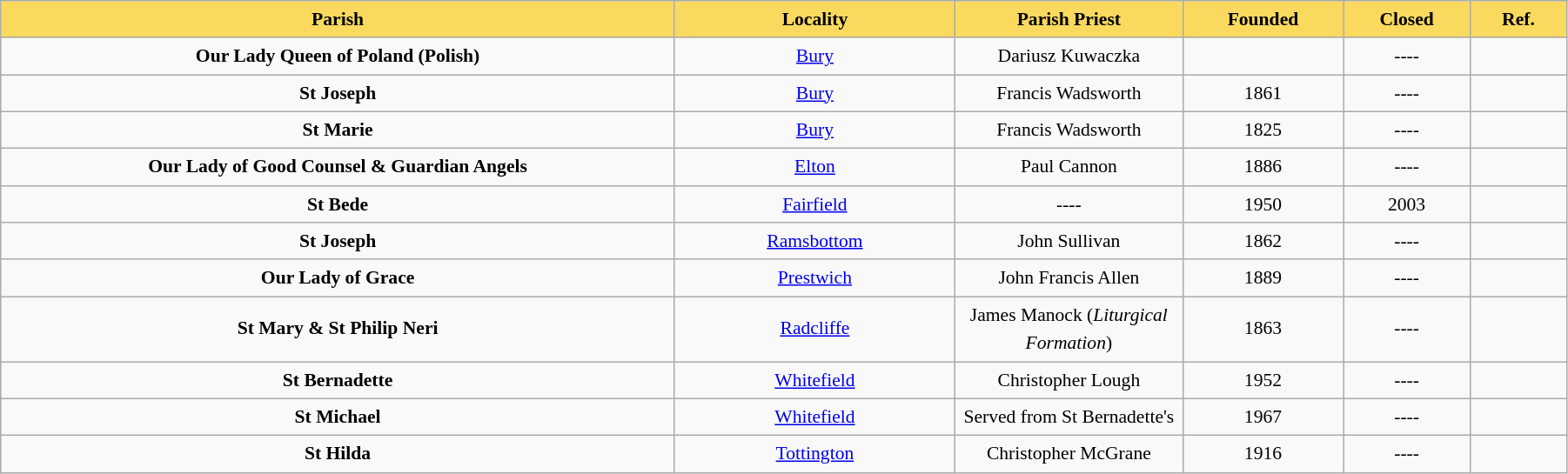<table class="wikitable sortable" style="font-size:90%; width:95%; border:0; text-align:center; line-height:150%;">
<tr>
<th style="height:17px; background:#FADA5E; color:Black; width:250px;">Parish</th>
<th style="height:17px; background:#FADA5E; color:Black; width:100px;">Locality</th>
<th style="height:17px; background:#FADA5E; color:Black; width:80px;">Parish Priest</th>
<th style="height:17px; background:#FADA5E; color:Black; width:35px;">Founded</th>
<th style="height:17px; background:#FADA5E; color:Black; width:35px;">Closed</th>
<th class="unsortable"  style="height:17px; background:#FADA5E; color:Black; width:30px;">Ref.</th>
</tr>
<tr>
<td><strong>Our Lady Queen of Poland (Polish)</strong></td>
<td><a href='#'>Bury</a></td>
<td>Dariusz Kuwaczka</td>
<td></td>
<td>----</td>
<td></td>
</tr>
<tr>
<td><strong>St Joseph</strong></td>
<td><a href='#'>Bury</a></td>
<td>Francis Wadsworth</td>
<td>1861</td>
<td>----</td>
<td></td>
</tr>
<tr>
<td><strong>St Marie</strong></td>
<td><a href='#'>Bury</a></td>
<td>Francis Wadsworth</td>
<td>1825</td>
<td>----</td>
<td></td>
</tr>
<tr>
<td><strong>Our Lady of Good Counsel & Guardian Angels</strong></td>
<td><a href='#'>Elton</a></td>
<td>Paul Cannon</td>
<td>1886</td>
<td>----</td>
<td></td>
</tr>
<tr>
<td><strong>St Bede</strong></td>
<td><a href='#'>Fairfield</a></td>
<td>----</td>
<td>1950</td>
<td>2003</td>
<td></td>
</tr>
<tr>
<td><strong>St Joseph</strong></td>
<td><a href='#'>Ramsbottom</a></td>
<td>John Sullivan</td>
<td>1862</td>
<td>----</td>
<td></td>
</tr>
<tr>
<td><strong>Our Lady of Grace</strong></td>
<td><a href='#'>Prestwich</a></td>
<td>John Francis Allen</td>
<td>1889</td>
<td>----</td>
<td></td>
</tr>
<tr>
<td><strong>St Mary & St Philip Neri</strong></td>
<td><a href='#'>Radcliffe</a></td>
<td>James Manock (<em>Liturgical Formation</em>)</td>
<td>1863</td>
<td>----</td>
<td></td>
</tr>
<tr>
<td><strong>St Bernadette</strong></td>
<td><a href='#'>Whitefield</a></td>
<td>Christopher Lough</td>
<td>1952</td>
<td>----</td>
<td></td>
</tr>
<tr>
<td><strong>St Michael</strong></td>
<td><a href='#'>Whitefield</a></td>
<td>Served from St Bernadette's</td>
<td>1967</td>
<td>----</td>
<td></td>
</tr>
<tr>
<td><strong>St Hilda</strong></td>
<td><a href='#'>Tottington</a></td>
<td>Christopher McGrane</td>
<td>1916</td>
<td>----</td>
<td></td>
</tr>
</table>
